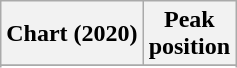<table class="wikitable sortable plainrowheaders" style="text-align:center">
<tr>
<th scope="col">Chart (2020)</th>
<th scope="col">Peak<br>position</th>
</tr>
<tr>
</tr>
<tr>
</tr>
</table>
